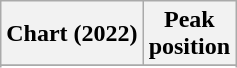<table class="wikitable plainrowheaders" style="text-align:center">
<tr>
<th scope="col">Chart (2022)</th>
<th scope="col">Peak<br>position</th>
</tr>
<tr>
</tr>
<tr>
</tr>
</table>
